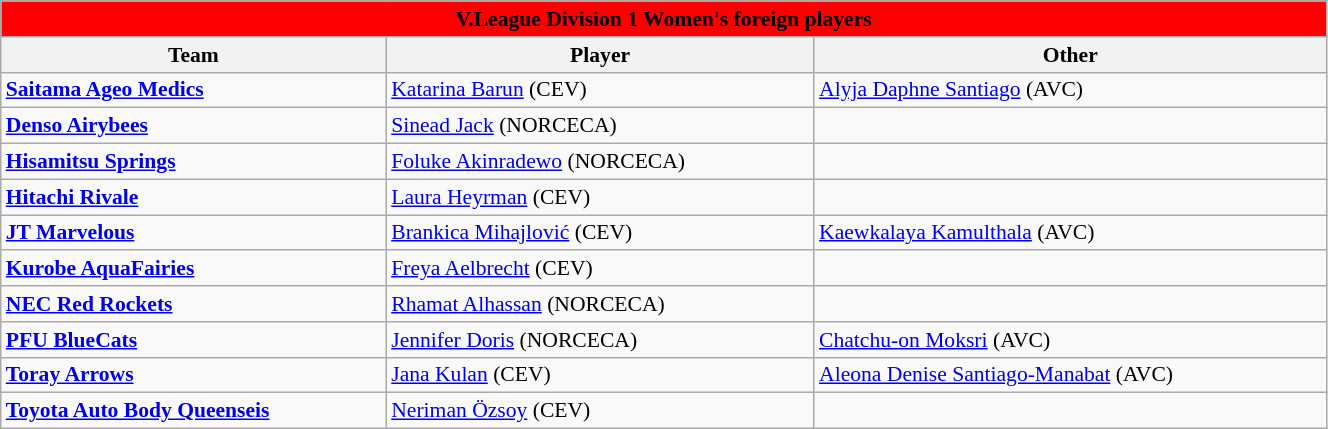<table class="wikitable" style="font-size:90%; width: 70%; text-align:left;">
<tr>
<th style=background:red colspan=3><span>V.League Division 1 Women's foreign players</span></th>
</tr>
<tr>
<th>Team</th>
<th>Player</th>
<th>Other</th>
</tr>
<tr>
<td><strong><a href='#'>Saitama Ageo Medics</a></strong></td>
<td> <a href='#'>Katarina Barun</a> (CEV)</td>
<td> <a href='#'>Alyja Daphne Santiago</a> (AVC)</td>
</tr>
<tr>
<td><strong><a href='#'>Denso Airybees</a></strong></td>
<td> <a href='#'>Sinead Jack</a> (NORCECA)</td>
<td></td>
</tr>
<tr>
<td><strong><a href='#'>Hisamitsu Springs</a></strong></td>
<td> <a href='#'>Foluke Akinradewo</a> (NORCECA)</td>
<td></td>
</tr>
<tr>
<td><strong><a href='#'>Hitachi Rivale</a></strong></td>
<td> <a href='#'>Laura Heyrman</a> (CEV)</td>
<td></td>
</tr>
<tr>
<td><strong><a href='#'>JT Marvelous</a></strong></td>
<td> <a href='#'>Brankica Mihajlović</a> (CEV)</td>
<td> <a href='#'>Kaewkalaya Kamulthala</a> (AVC)</td>
</tr>
<tr>
<td><strong><a href='#'>Kurobe AquaFairies</a></strong></td>
<td> <a href='#'>Freya Aelbrecht</a> (CEV)</td>
<td></td>
</tr>
<tr>
<td><strong><a href='#'>NEC Red Rockets</a></strong></td>
<td> <a href='#'>Rhamat Alhassan</a> (NORCECA)</td>
<td></td>
</tr>
<tr>
<td><strong><a href='#'>PFU BlueCats</a></strong></td>
<td> <a href='#'>Jennifer Doris</a> (NORCECA)</td>
<td> <a href='#'>Chatchu-on Moksri</a> (AVC)</td>
</tr>
<tr>
<td><strong><a href='#'>Toray Arrows</a></strong></td>
<td> <a href='#'>Jana Kulan</a> (CEV)</td>
<td> <a href='#'>Aleona Denise Santiago-Manabat</a> (AVC)</td>
</tr>
<tr>
<td><strong><a href='#'>Toyota Auto Body Queenseis</a></strong></td>
<td> <a href='#'>Neriman Özsoy</a> (CEV)</td>
<td></td>
</tr>
</table>
